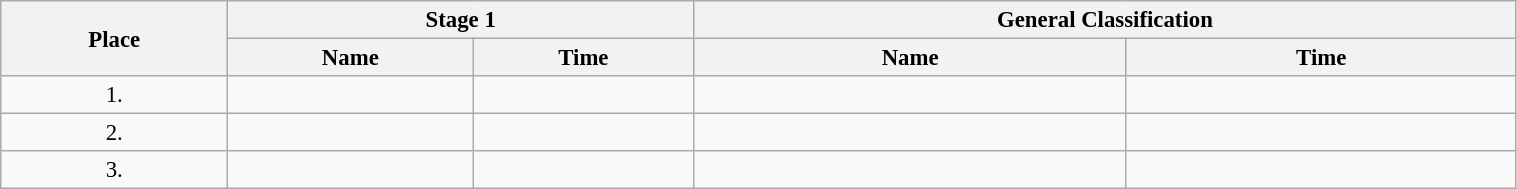<table class="wikitable"  style="font-size:95%; width:80%;">
<tr>
<th rowspan="2">Place</th>
<th colspan="2">Stage 1</th>
<th colspan="2">General Classification</th>
</tr>
<tr>
<th>Name</th>
<th>Time</th>
<th>Name</th>
<th>Time</th>
</tr>
<tr>
<td style="text-align:center;">1.</td>
<td></td>
<td></td>
<td></td>
<td></td>
</tr>
<tr>
<td style="text-align:center;">2.</td>
<td></td>
<td></td>
<td></td>
<td></td>
</tr>
<tr>
<td style="text-align:center;">3.</td>
<td></td>
<td></td>
<td></td>
<td></td>
</tr>
</table>
